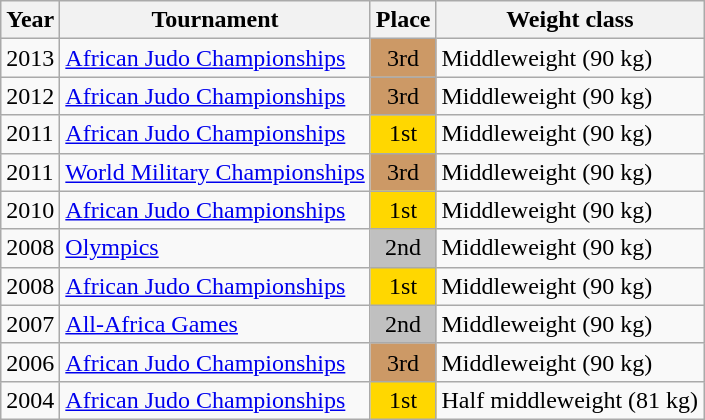<table class=wikitable>
<tr>
<th>Year</th>
<th>Tournament</th>
<th>Place</th>
<th>Weight class</th>
</tr>
<tr>
<td>2013</td>
<td><a href='#'>African Judo Championships</a></td>
<td bgcolor="cc9966" align="center">3rd</td>
<td>Middleweight (90 kg)</td>
</tr>
<tr>
<td>2012</td>
<td><a href='#'>African Judo Championships</a></td>
<td bgcolor="cc9966" align="center">3rd</td>
<td>Middleweight (90 kg)</td>
</tr>
<tr>
<td>2011</td>
<td><a href='#'>African Judo Championships</a></td>
<td bgcolor="gold" align="center">1st</td>
<td>Middleweight (90 kg)</td>
</tr>
<tr>
<td>2011</td>
<td><a href='#'>World Military Championships</a></td>
<td bgcolor="cc9966" align="center">3rd</td>
<td>Middleweight (90 kg)</td>
</tr>
<tr>
<td>2010</td>
<td><a href='#'>African Judo Championships</a></td>
<td bgcolor="gold" align="center">1st</td>
<td>Middleweight (90 kg)</td>
</tr>
<tr>
<td>2008</td>
<td><a href='#'>Olympics</a></td>
<td bgcolor="Silver" align="center">2nd</td>
<td>Middleweight (90 kg)</td>
</tr>
<tr>
<td>2008</td>
<td><a href='#'>African Judo Championships</a></td>
<td bgcolor="gold" align="center">1st</td>
<td>Middleweight (90 kg)</td>
</tr>
<tr>
<td>2007</td>
<td><a href='#'>All-Africa Games</a></td>
<td bgcolor="silver" align="center">2nd</td>
<td>Middleweight (90 kg)</td>
</tr>
<tr>
<td>2006</td>
<td><a href='#'>African Judo Championships</a></td>
<td bgcolor="cc9966" align="center">3rd</td>
<td>Middleweight (90 kg)</td>
</tr>
<tr>
<td>2004</td>
<td><a href='#'>African Judo Championships</a></td>
<td bgcolor="gold" align="center">1st</td>
<td>Half middleweight (81 kg)</td>
</tr>
</table>
